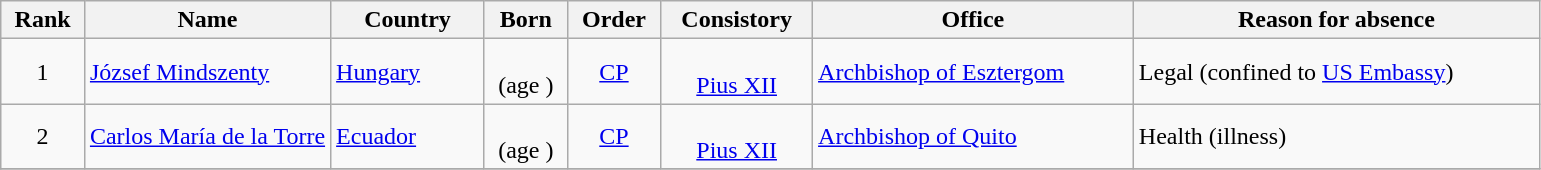<table class="wikitable sortable" style="text-align:center">
<tr>
<th scope="col">Rank</th>
<th scope="col" width="16%">Name</th>
<th scope="col" width="10%">Country</th>
<th scope="col">Born</th>
<th scope="col">Order</th>
<th scope="col">Consistory</th>
<th scope="col">Office</th>
<th scope="col" class="unsortable">Reason for absence</th>
</tr>
<tr>
<td>1</td>
<td scope="row" style="text-align:left" data-sort-value="Mindszenty, József"><a href='#'>József Mindszenty</a></td>
<td style="text-align:left"><a href='#'>Hungary</a></td>
<td><br>(age )</td>
<td data-sort-value="2"><a href='#'>CP</a></td>
<td><br><a href='#'>Pius XII</a></td>
<td style="text-align:left"><a href='#'> Archbishop of Esztergom</a></td>
<td style="text-align:left">Legal (confined to <a href='#'>US Embassy</a>)</td>
</tr>
<tr>
<td>2</td>
<td scope="row" style="text-align:left" data-sort-value="de la Torre, Carlos María"><a href='#'>Carlos María de la Torre</a></td>
<td style="text-align:left"><a href='#'>Ecuador</a></td>
<td><br>(age )</td>
<td data-sort-value="2"><a href='#'>CP</a></td>
<td><br><a href='#'>Pius XII</a></td>
<td style="text-align:left"><a href='#'>Archbishop of Quito</a></td>
<td style="text-align:left">Health (illness)</td>
</tr>
<tr>
</tr>
</table>
